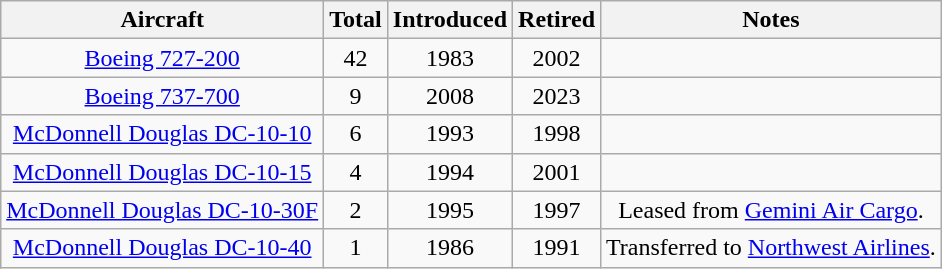<table class="wikitable" style="margin:0.5em auto; text-align:center">
<tr>
<th>Aircraft</th>
<th>Total</th>
<th>Introduced</th>
<th>Retired</th>
<th>Notes</th>
</tr>
<tr>
<td><a href='#'>Boeing 727-200</a></td>
<td>42</td>
<td>1983</td>
<td>2002</td>
<td></td>
</tr>
<tr>
<td><a href='#'>Boeing 737-700</a></td>
<td>9</td>
<td>2008</td>
<td>2023</td>
<td></td>
</tr>
<tr>
<td><a href='#'>McDonnell Douglas DC-10-10</a></td>
<td>6</td>
<td>1993</td>
<td>1998</td>
<td></td>
</tr>
<tr>
<td><a href='#'>McDonnell Douglas DC-10-15</a></td>
<td>4</td>
<td>1994</td>
<td>2001</td>
<td></td>
</tr>
<tr>
<td><a href='#'>McDonnell Douglas DC-10-30F</a></td>
<td>2</td>
<td>1995</td>
<td>1997</td>
<td>Leased from <a href='#'>Gemini Air Cargo</a>.</td>
</tr>
<tr>
<td><a href='#'>McDonnell Douglas DC-10-40</a></td>
<td>1</td>
<td>1986</td>
<td>1991</td>
<td>Transferred to <a href='#'>Northwest Airlines</a>.</td>
</tr>
</table>
